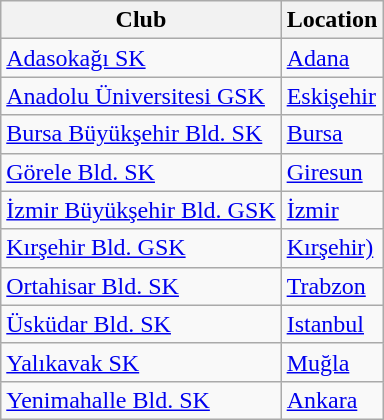<table class=wikitable>
<tr>
<th>Club</th>
<th>Location</th>
</tr>
<tr>
<td><a href='#'>Adasokağı SK</a></td>
<td><a href='#'>Adana</a></td>
</tr>
<tr>
<td><a href='#'>Anadolu Üniversitesi GSK</a></td>
<td><a href='#'>Eskişehir</a></td>
</tr>
<tr>
<td><a href='#'>Bursa Büyükşehir Bld. SK</a></td>
<td><a href='#'>Bursa</a></td>
</tr>
<tr>
<td><a href='#'>Görele Bld. SK</a></td>
<td><a href='#'>Giresun</a></td>
</tr>
<tr>
<td><a href='#'>İzmir Büyükşehir Bld. GSK</a></td>
<td><a href='#'>İzmir</a></td>
</tr>
<tr>
<td><a href='#'>Kırşehir Bld. GSK</a></td>
<td><a href='#'>Kırşehir)</a></td>
</tr>
<tr>
<td><a href='#'>Ortahisar Bld. SK</a></td>
<td><a href='#'>Trabzon</a></td>
</tr>
<tr>
<td><a href='#'>Üsküdar Bld. SK</a></td>
<td><a href='#'>Istanbul</a></td>
</tr>
<tr>
<td><a href='#'>Yalıkavak SK</a></td>
<td><a href='#'>Muğla</a></td>
</tr>
<tr>
<td><a href='#'>Yenimahalle Bld. SK</a></td>
<td><a href='#'>Ankara</a></td>
</tr>
</table>
